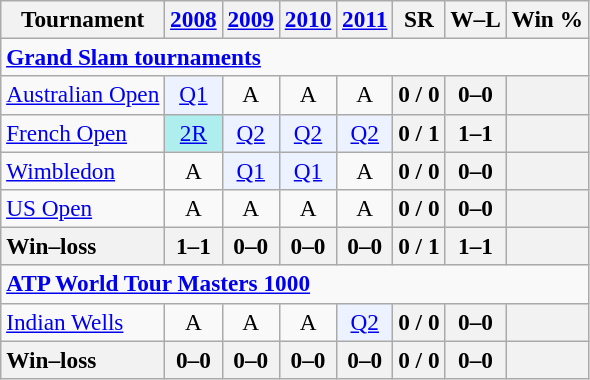<table class=wikitable style=text-align:center;font-size:97%>
<tr>
<th>Tournament</th>
<th><a href='#'>2008</a></th>
<th><a href='#'>2009</a></th>
<th><a href='#'>2010</a></th>
<th><a href='#'>2011</a></th>
<th>SR</th>
<th>W–L</th>
<th>Win %</th>
</tr>
<tr>
<td colspan=19 align=left><strong><a href='#'>Grand Slam tournaments</a></strong></td>
</tr>
<tr>
<td align=left><a href='#'>Australian Open</a></td>
<td bgcolor=ecf2ff><a href='#'>Q1</a></td>
<td>A</td>
<td>A</td>
<td>A</td>
<th>0 / 0</th>
<th>0–0</th>
<th></th>
</tr>
<tr>
<td align=left><a href='#'>French Open</a></td>
<td bgcolor=afeeee><a href='#'>2R</a></td>
<td bgcolor=ecf2ff><a href='#'>Q2</a></td>
<td bgcolor=ecf2ff><a href='#'>Q2</a></td>
<td bgcolor=ecf2ff><a href='#'>Q2</a></td>
<th>0 / 1</th>
<th>1–1</th>
<th></th>
</tr>
<tr>
<td align=left><a href='#'>Wimbledon</a></td>
<td>A</td>
<td bgcolor=ecf2ff><a href='#'>Q1</a></td>
<td bgcolor=ecf2ff><a href='#'>Q1</a></td>
<td>A</td>
<th>0 / 0</th>
<th>0–0</th>
<th></th>
</tr>
<tr>
<td align=left><a href='#'>US Open</a></td>
<td>A</td>
<td>A</td>
<td>A</td>
<td>A</td>
<th>0 / 0</th>
<th>0–0</th>
<th></th>
</tr>
<tr>
<th style=text-align:left>Win–loss</th>
<th>1–1</th>
<th>0–0</th>
<th>0–0</th>
<th>0–0</th>
<th>0 / 1</th>
<th>1–1</th>
<th></th>
</tr>
<tr>
<td colspan=20 style=text-align:left><strong><a href='#'>ATP World Tour Masters 1000</a></strong></td>
</tr>
<tr>
<td align=left><a href='#'>Indian Wells</a></td>
<td>A</td>
<td>A</td>
<td>A</td>
<td bgcolor=ecf2ff><a href='#'>Q2</a></td>
<th>0 / 0</th>
<th>0–0</th>
<th></th>
</tr>
<tr>
<th style=text-align:left>Win–loss</th>
<th>0–0</th>
<th>0–0</th>
<th>0–0</th>
<th>0–0</th>
<th>0 / 0</th>
<th>0–0</th>
<th></th>
</tr>
</table>
